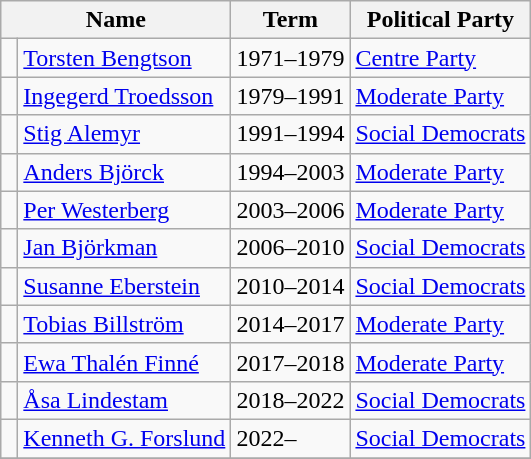<table class="wikitable">
<tr>
<th colspan="2">Name</th>
<th>Term</th>
<th>Political Party</th>
</tr>
<tr>
<td bgcolor=> </td>
<td><a href='#'>Torsten Bengtson</a></td>
<td>1971–1979</td>
<td><a href='#'>Centre Party</a></td>
</tr>
<tr>
<td bgcolor=> </td>
<td><a href='#'>Ingegerd Troedsson</a></td>
<td>1979–1991</td>
<td><a href='#'>Moderate Party</a></td>
</tr>
<tr>
<td bgcolor=> </td>
<td><a href='#'>Stig Alemyr</a></td>
<td>1991–1994</td>
<td><a href='#'>Social Democrats</a></td>
</tr>
<tr>
<td bgcolor=> </td>
<td><a href='#'>Anders Björck</a></td>
<td>1994–2003</td>
<td><a href='#'>Moderate Party</a></td>
</tr>
<tr>
<td bgcolor=> </td>
<td><a href='#'>Per Westerberg</a></td>
<td>2003–2006</td>
<td><a href='#'>Moderate Party</a></td>
</tr>
<tr>
<td bgcolor=> </td>
<td><a href='#'>Jan Björkman</a></td>
<td>2006–2010</td>
<td><a href='#'>Social Democrats</a></td>
</tr>
<tr>
<td bgcolor=> </td>
<td><a href='#'>Susanne Eberstein</a></td>
<td>2010–2014</td>
<td><a href='#'>Social Democrats</a></td>
</tr>
<tr>
<td bgcolor=> </td>
<td><a href='#'>Tobias Billström</a></td>
<td>2014–2017</td>
<td><a href='#'>Moderate Party</a></td>
</tr>
<tr>
<td bgcolor=> </td>
<td><a href='#'>Ewa Thalén Finné</a></td>
<td>2017–2018</td>
<td><a href='#'>Moderate Party</a></td>
</tr>
<tr>
<td bgcolor=> </td>
<td><a href='#'>Åsa Lindestam</a></td>
<td>2018–2022</td>
<td><a href='#'>Social Democrats</a></td>
</tr>
<tr>
<td bgcolor=> </td>
<td><a href='#'>Kenneth G. Forslund</a></td>
<td>2022–</td>
<td><a href='#'>Social Democrats</a></td>
</tr>
<tr>
</tr>
</table>
